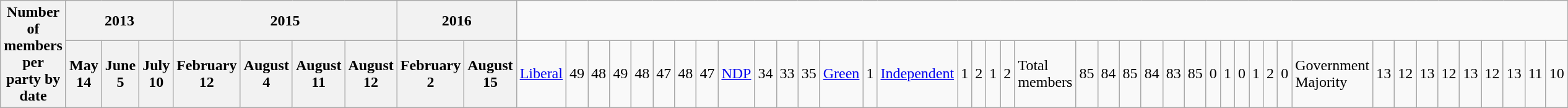<table class="wikitable">
<tr>
<th colspan=2 rowspan=2>Number of members<br>per party by date</th>
<th colspan=3>2013</th>
<th colspan=4>2015</th>
<th colspan=2>2016</th>
</tr>
<tr>
<th>May 14</th>
<th>June 5</th>
<th>July 10</th>
<th>February 12</th>
<th>August 4</th>
<th>August 11</th>
<th>August 12</th>
<th>February 2</th>
<th>August 15<br></th>
<td><a href='#'>Liberal</a></td>
<td>49</td>
<td>48</td>
<td>49</td>
<td colspan="2">48</td>
<td>47</td>
<td colspan="2">48</td>
<td>47<br></td>
<td><a href='#'>NDP</a></td>
<td colspan="4">34</td>
<td colspan="3">33</td>
<td colspan="2">35<br></td>
<td><a href='#'>Green</a></td>
<td colspan="9">1<br></td>
<td><a href='#'>Independent</a></td>
<td colspan="3">1</td>
<td colspan="3">2</td>
<td colspan="2">1</td>
<td>2<br></td>
<td>Total members</td>
<td>85</td>
<td>84</td>
<td colspan="2">85</td>
<td>84</td>
<td colspan="2">83</td>
<td colspan="2">85<br></td>
<td>0</td>
<td>1</td>
<td colspan="2">0</td>
<td>1</td>
<td colspan="2">2</td>
<td colspan="2">0<br></td>
<td>Government Majority</td>
<td>13</td>
<td>12</td>
<td>13</td>
<td>12</td>
<td>13</td>
<td>12</td>
<td>13</td>
<td>11</td>
<td>10</td>
</tr>
</table>
